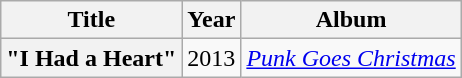<table class="wikitable plainrowheaders" style="text-align:center;">
<tr>
<th scope=col>Title</th>
<th scope=col>Year</th>
<th scope=col>Album</th>
</tr>
<tr>
<th scope="row">"I Had a Heart"</th>
<td rowspan=1>2013</td>
<td style="text-align:left;"><em><a href='#'>Punk Goes Christmas</a></em></td>
</tr>
</table>
